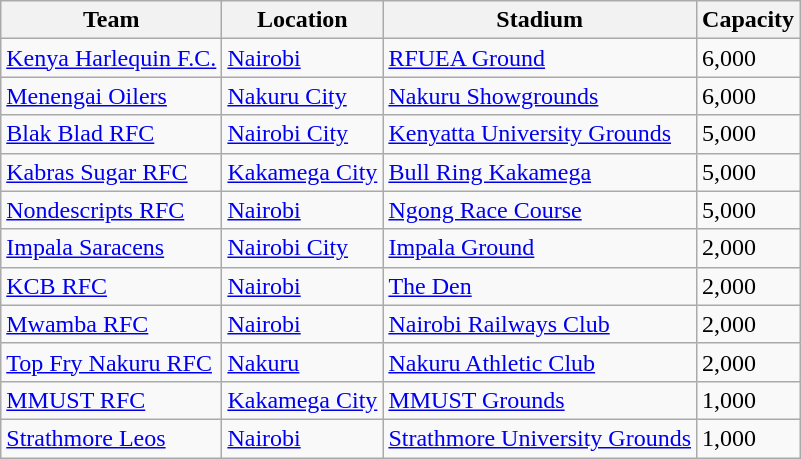<table class="wikitable sortable">
<tr>
<th>Team</th>
<th>Location</th>
<th>Stadium</th>
<th>Capacity</th>
</tr>
<tr>
<td><a href='#'>Kenya Harlequin F.C.</a></td>
<td><a href='#'>Nairobi</a></td>
<td><a href='#'>RFUEA Ground</a></td>
<td>6,000</td>
</tr>
<tr>
<td><a href='#'>Menengai Oilers</a></td>
<td><a href='#'>Nakuru City</a></td>
<td><a href='#'>Nakuru Showgrounds</a></td>
<td>6,000</td>
</tr>
<tr>
<td><a href='#'>Blak Blad RFC</a></td>
<td><a href='#'>Nairobi City</a></td>
<td><a href='#'>Kenyatta University Grounds</a></td>
<td>5,000</td>
</tr>
<tr>
<td><a href='#'>Kabras Sugar RFC</a></td>
<td><a href='#'>Kakamega City</a></td>
<td><a href='#'>Bull Ring Kakamega</a></td>
<td>5,000</td>
</tr>
<tr>
<td><a href='#'>Nondescripts RFC</a></td>
<td><a href='#'>Nairobi</a></td>
<td><a href='#'>Ngong Race Course</a></td>
<td>5,000</td>
</tr>
<tr>
<td><a href='#'>Impala Saracens</a></td>
<td><a href='#'>Nairobi City</a></td>
<td><a href='#'>Impala Ground</a></td>
<td>2,000</td>
</tr>
<tr>
<td><a href='#'>KCB RFC</a></td>
<td><a href='#'>Nairobi</a></td>
<td><a href='#'>The Den</a></td>
<td>2,000</td>
</tr>
<tr>
<td><a href='#'>Mwamba RFC</a></td>
<td><a href='#'>Nairobi</a></td>
<td><a href='#'>Nairobi Railways Club</a></td>
<td>2,000</td>
</tr>
<tr>
<td><a href='#'>Top Fry Nakuru RFC</a></td>
<td><a href='#'>Nakuru</a></td>
<td><a href='#'>Nakuru Athletic Club</a></td>
<td>2,000</td>
</tr>
<tr>
<td><a href='#'>MMUST RFC</a></td>
<td><a href='#'>Kakamega City</a></td>
<td><a href='#'>MMUST Grounds</a></td>
<td>1,000</td>
</tr>
<tr>
<td><a href='#'>Strathmore Leos</a></td>
<td><a href='#'>Nairobi</a></td>
<td><a href='#'>Strathmore University Grounds</a></td>
<td>1,000</td>
</tr>
</table>
